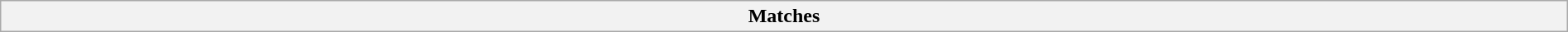<table class="wikitable collapsible collapsed" style="width:100%;">
<tr>
<th>Matches</th>
</tr>
</table>
